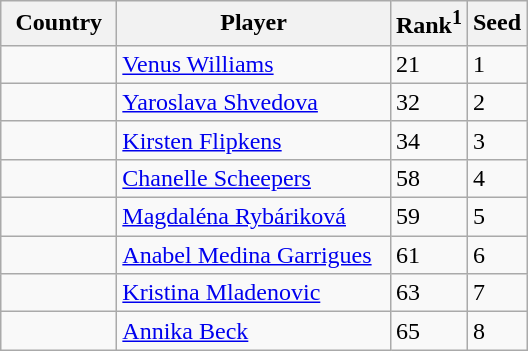<table class="sortable wikitable">
<tr>
<th width="70">Country</th>
<th width="175">Player</th>
<th>Rank<sup>1</sup></th>
<th>Seed</th>
</tr>
<tr>
<td></td>
<td><a href='#'>Venus Williams</a></td>
<td>21</td>
<td>1</td>
</tr>
<tr>
<td></td>
<td><a href='#'>Yaroslava Shvedova</a></td>
<td>32</td>
<td>2</td>
</tr>
<tr>
<td></td>
<td><a href='#'>Kirsten Flipkens</a></td>
<td>34</td>
<td>3</td>
</tr>
<tr>
<td></td>
<td><a href='#'>Chanelle Scheepers</a></td>
<td>58</td>
<td>4</td>
</tr>
<tr>
<td></td>
<td><a href='#'>Magdaléna Rybáriková</a></td>
<td>59</td>
<td>5</td>
</tr>
<tr>
<td></td>
<td><a href='#'>Anabel Medina Garrigues</a></td>
<td>61</td>
<td>6</td>
</tr>
<tr>
<td></td>
<td><a href='#'>Kristina Mladenovic</a></td>
<td>63</td>
<td>7</td>
</tr>
<tr>
<td></td>
<td><a href='#'>Annika Beck</a></td>
<td>65</td>
<td>8</td>
</tr>
</table>
